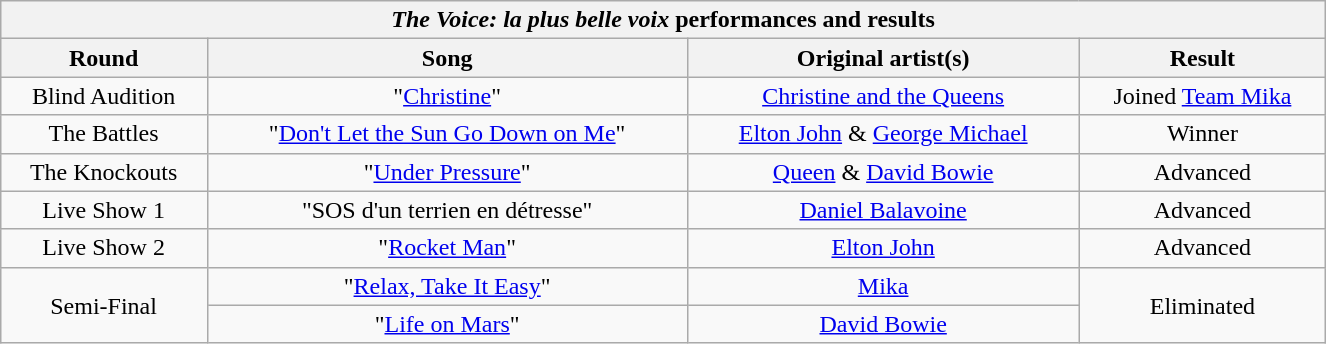<table class="wikitable collapsible" style="width:70%; margin:1em auto 1em auto; text-align:center;">
<tr>
<th colspan="4"><em>The Voice: la plus belle voix</em> performances and results</th>
</tr>
<tr>
<th scope="col">Round</th>
<th scope="col">Song</th>
<th scope="col">Original artist(s)</th>
<th scope="col">Result</th>
</tr>
<tr>
<td>Blind Audition</td>
<td>"<a href='#'>Christine</a>"</td>
<td><a href='#'>Christine and the Queens</a></td>
<td>Joined <a href='#'>Team Mika</a></td>
</tr>
<tr>
<td>The Battles</td>
<td>"<a href='#'>Don't Let the Sun Go Down on Me</a>"</td>
<td><a href='#'>Elton John</a> & <a href='#'>George Michael</a></td>
<td>Winner</td>
</tr>
<tr>
<td>The Knockouts</td>
<td>"<a href='#'>Under Pressure</a>"</td>
<td><a href='#'>Queen</a> & <a href='#'>David Bowie</a></td>
<td>Advanced</td>
</tr>
<tr>
<td>Live Show 1</td>
<td>"SOS d'un terrien en détresse"</td>
<td><a href='#'>Daniel Balavoine</a></td>
<td>Advanced</td>
</tr>
<tr>
<td>Live Show 2</td>
<td>"<a href='#'>Rocket Man</a>"</td>
<td><a href='#'>Elton John</a></td>
<td>Advanced</td>
</tr>
<tr>
<td rowspan="2">Semi-Final</td>
<td>"<a href='#'>Relax, Take It Easy</a>"</td>
<td><a href='#'>Mika</a></td>
<td rowspan="2">Eliminated</td>
</tr>
<tr>
<td>"<a href='#'>Life on Mars</a>"</td>
<td><a href='#'>David Bowie</a></td>
</tr>
</table>
